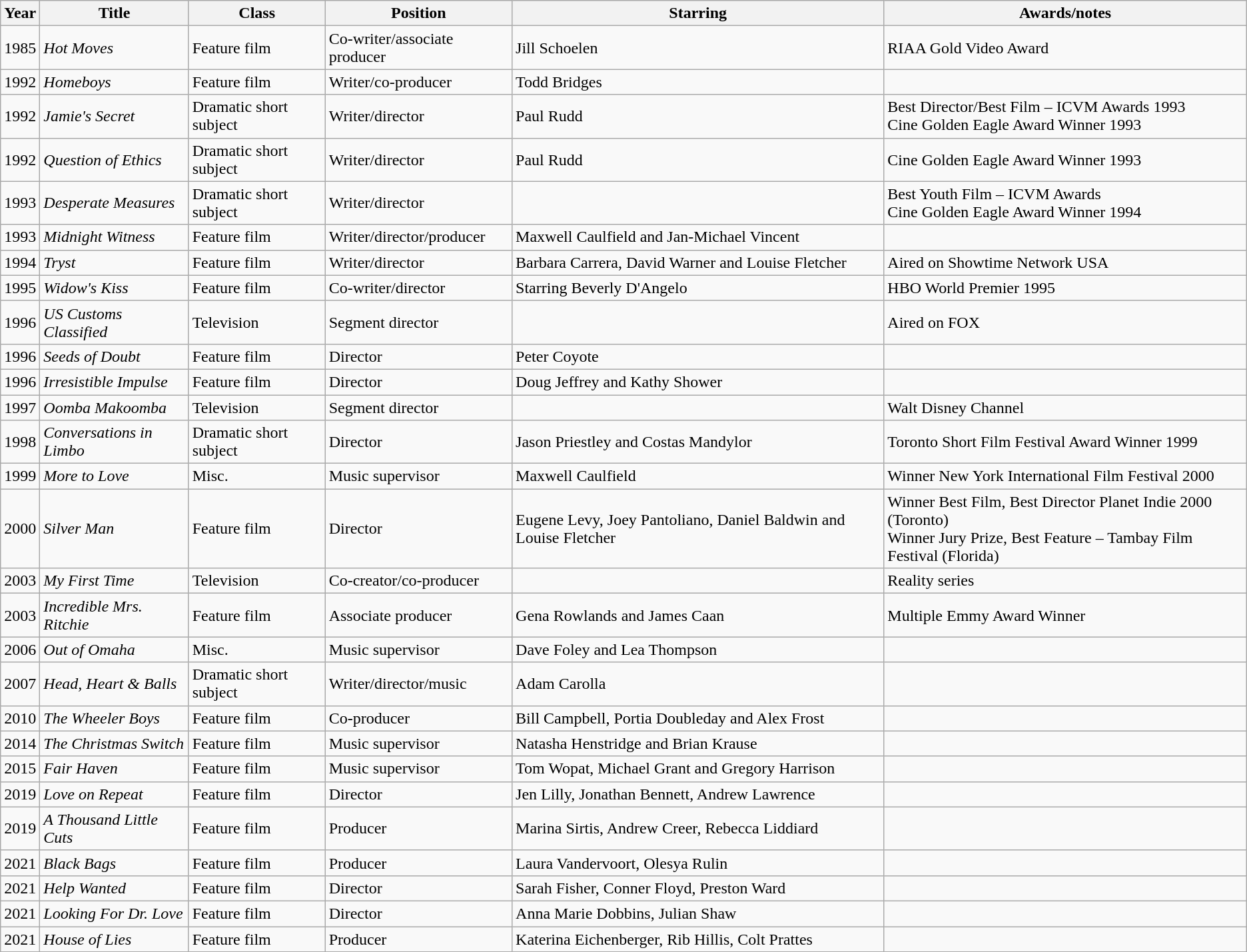<table class="wikitable">
<tr>
<th>Year</th>
<th>Title</th>
<th>Class</th>
<th>Position</th>
<th>Starring</th>
<th>Awards/notes</th>
</tr>
<tr>
<td>1985</td>
<td><em>Hot Moves</em></td>
<td>Feature film</td>
<td>Co-writer/associate producer</td>
<td>Jill Schoelen</td>
<td>RIAA Gold Video Award</td>
</tr>
<tr>
<td>1992</td>
<td><em>Homeboys</em></td>
<td>Feature film</td>
<td>Writer/co-producer</td>
<td>Todd Bridges</td>
<td></td>
</tr>
<tr>
<td>1992</td>
<td><em>Jamie's Secret</em></td>
<td>Dramatic short subject</td>
<td>Writer/director</td>
<td>Paul Rudd</td>
<td>Best Director/Best Film – ICVM Awards 1993<br> Cine Golden Eagle Award Winner 1993</td>
</tr>
<tr>
<td>1992</td>
<td><em>Question of Ethics</em></td>
<td>Dramatic short subject</td>
<td>Writer/director</td>
<td>Paul Rudd</td>
<td>Cine Golden Eagle Award Winner 1993</td>
</tr>
<tr>
<td>1993</td>
<td><em>Desperate Measures</em></td>
<td>Dramatic short subject</td>
<td>Writer/director</td>
<td></td>
<td>Best Youth Film – ICVM Awards<br>Cine Golden Eagle Award Winner 1994</td>
</tr>
<tr>
<td>1993</td>
<td><em>Midnight Witness</em></td>
<td>Feature film</td>
<td>Writer/director/producer</td>
<td>Maxwell Caulfield and Jan-Michael Vincent</td>
<td></td>
</tr>
<tr>
<td>1994</td>
<td><em>Tryst</em></td>
<td>Feature film</td>
<td>Writer/director</td>
<td>Barbara Carrera, David Warner and Louise Fletcher</td>
<td>Aired on Showtime Network USA</td>
</tr>
<tr>
<td>1995</td>
<td><em>Widow's Kiss</em></td>
<td>Feature film</td>
<td>Co-writer/director</td>
<td>Starring Beverly D'Angelo</td>
<td>HBO World Premier 1995</td>
</tr>
<tr>
<td>1996</td>
<td><em>US Customs Classified</em></td>
<td>Television</td>
<td>Segment director</td>
<td></td>
<td>Aired on FOX</td>
</tr>
<tr>
<td>1996</td>
<td><em>Seeds of Doubt</em></td>
<td>Feature film</td>
<td>Director</td>
<td>Peter Coyote</td>
<td></td>
</tr>
<tr>
<td>1996</td>
<td><em>Irresistible Impulse</em></td>
<td>Feature film</td>
<td>Director</td>
<td>Doug Jeffrey and Kathy Shower</td>
<td></td>
</tr>
<tr>
<td>1997</td>
<td><em>Oomba Makoomba</em></td>
<td>Television</td>
<td>Segment director</td>
<td></td>
<td>Walt Disney Channel</td>
</tr>
<tr>
<td>1998</td>
<td><em>Conversations in Limbo</em></td>
<td>Dramatic short subject</td>
<td>Director</td>
<td>Jason Priestley and Costas Mandylor</td>
<td>Toronto Short Film Festival Award Winner 1999</td>
</tr>
<tr>
<td>1999</td>
<td><em>More to Love</em></td>
<td>Misc.</td>
<td>Music supervisor</td>
<td>Maxwell Caulfield</td>
<td>Winner New York International Film Festival 2000</td>
</tr>
<tr>
<td>2000</td>
<td><em>Silver Man</em></td>
<td>Feature film</td>
<td>Director</td>
<td>Eugene Levy, Joey Pantoliano, Daniel Baldwin and Louise Fletcher</td>
<td>Winner Best Film, Best Director Planet Indie 2000 (Toronto)<br>Winner Jury Prize, Best Feature – Tambay Film Festival (Florida)</td>
</tr>
<tr>
<td>2003</td>
<td><em>My First Time</em></td>
<td>Television</td>
<td>Co-creator/co-producer</td>
<td></td>
<td>Reality series</td>
</tr>
<tr>
<td>2003</td>
<td><em>Incredible Mrs. Ritchie</em></td>
<td>Feature film</td>
<td>Associate producer</td>
<td>Gena Rowlands and James Caan</td>
<td>Multiple Emmy Award Winner</td>
</tr>
<tr>
<td>2006</td>
<td><em>Out of Omaha</em></td>
<td>Misc.</td>
<td>Music supervisor</td>
<td>Dave Foley and Lea Thompson</td>
<td></td>
</tr>
<tr>
<td>2007</td>
<td><em>Head, Heart & Balls</em></td>
<td>Dramatic short subject</td>
<td>Writer/director/music</td>
<td>Adam Carolla</td>
<td></td>
</tr>
<tr>
<td>2010</td>
<td><em>The Wheeler Boys</em></td>
<td>Feature film</td>
<td>Co-producer</td>
<td>Bill Campbell, Portia Doubleday and Alex Frost</td>
<td></td>
</tr>
<tr>
<td>2014</td>
<td><em>The Christmas Switch</em></td>
<td>Feature film</td>
<td>Music supervisor</td>
<td>Natasha Henstridge and Brian Krause</td>
<td></td>
</tr>
<tr>
<td>2015</td>
<td><em>Fair Haven</em></td>
<td>Feature film</td>
<td>Music supervisor</td>
<td>Tom Wopat, Michael Grant and Gregory Harrison</td>
<td></td>
</tr>
<tr>
<td>2019</td>
<td><em>Love on Repeat</em></td>
<td>Feature film</td>
<td>Director</td>
<td>Jen Lilly, Jonathan Bennett, Andrew Lawrence</td>
<td></td>
</tr>
<tr>
<td>2019</td>
<td><em>A Thousand Little Cuts</em></td>
<td>Feature film</td>
<td>Producer</td>
<td>Marina Sirtis, Andrew Creer, Rebecca Liddiard</td>
<td></td>
</tr>
<tr>
<td>2021</td>
<td><em>Black Bags</em></td>
<td>Feature film</td>
<td>Producer</td>
<td>Laura Vandervoort, Olesya Rulin</td>
<td></td>
</tr>
<tr>
<td>2021</td>
<td><em>Help Wanted</em></td>
<td>Feature film</td>
<td>Director</td>
<td>Sarah Fisher, Conner Floyd, Preston Ward</td>
<td></td>
</tr>
<tr>
<td>2021</td>
<td><em>Looking For Dr. Love</em></td>
<td>Feature film</td>
<td>Director</td>
<td>Anna Marie Dobbins, Julian Shaw</td>
<td></td>
</tr>
<tr>
<td>2021</td>
<td><em>House of Lies</em></td>
<td>Feature film</td>
<td>Producer</td>
<td>Katerina Eichenberger, Rib Hillis, Colt Prattes</td>
</tr>
</table>
